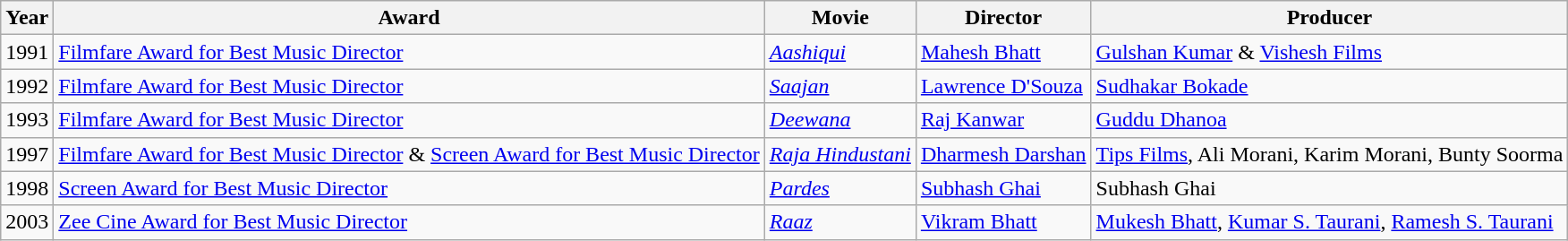<table class="wikitable sortable">
<tr>
<th>Year</th>
<th>Award</th>
<th>Movie</th>
<th>Director</th>
<th>Producer</th>
</tr>
<tr>
<td>1991</td>
<td><a href='#'>Filmfare Award for Best Music Director</a></td>
<td><em><a href='#'>Aashiqui</a></em></td>
<td><a href='#'>Mahesh Bhatt</a></td>
<td><a href='#'>Gulshan Kumar</a> & <a href='#'>Vishesh Films</a></td>
</tr>
<tr>
<td>1992</td>
<td><a href='#'>Filmfare Award for Best Music Director</a></td>
<td><em><a href='#'>Saajan</a></em></td>
<td><a href='#'>Lawrence D'Souza</a></td>
<td><a href='#'>Sudhakar Bokade</a></td>
</tr>
<tr>
<td>1993</td>
<td><a href='#'>Filmfare Award for Best Music Director</a></td>
<td><em><a href='#'>Deewana</a></em></td>
<td><a href='#'>Raj Kanwar</a></td>
<td><a href='#'>Guddu Dhanoa</a></td>
</tr>
<tr>
<td>1997</td>
<td><a href='#'>Filmfare Award for Best Music Director</a> & <a href='#'>Screen Award for Best Music Director</a></td>
<td><em><a href='#'>Raja Hindustani</a></em></td>
<td><a href='#'>Dharmesh Darshan</a></td>
<td><a href='#'>Tips Films</a>, Ali Morani, Karim Morani, Bunty Soorma</td>
</tr>
<tr>
<td>1998</td>
<td><a href='#'>Screen Award for Best Music Director</a></td>
<td><em><a href='#'>Pardes</a></em></td>
<td><a href='#'>Subhash Ghai</a></td>
<td>Subhash Ghai</td>
</tr>
<tr>
<td>2003</td>
<td><a href='#'>Zee Cine Award for Best Music Director</a></td>
<td><em><a href='#'>Raaz</a></em></td>
<td><a href='#'>Vikram Bhatt</a></td>
<td><a href='#'>Mukesh Bhatt</a>, <a href='#'>Kumar S. Taurani</a>, <a href='#'>Ramesh S. Taurani</a></td>
</tr>
</table>
